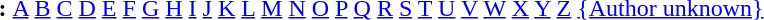<table id="toc" border="0">
<tr>
<th>:</th>
<td><a href='#'>A</a> <a href='#'>B</a> <a href='#'>C</a> <a href='#'>D</a> <a href='#'>E</a> <a href='#'>F</a> <a href='#'>G</a> <a href='#'>H</a> <a href='#'>I</a> <a href='#'>J</a> <a href='#'>K</a> <a href='#'>L</a> <a href='#'>M</a> <a href='#'>N</a> <a href='#'>O</a> <a href='#'>P</a> <a href='#'>Q</a> <a href='#'>R</a> <a href='#'>S</a> <a href='#'>T</a> <a href='#'>U</a> <a href='#'>V</a> <a href='#'>W</a> <a href='#'>X</a> <a href='#'>Y</a> <a href='#'>Z</a> <a href='#'>{Author unknown}</a></td>
</tr>
</table>
